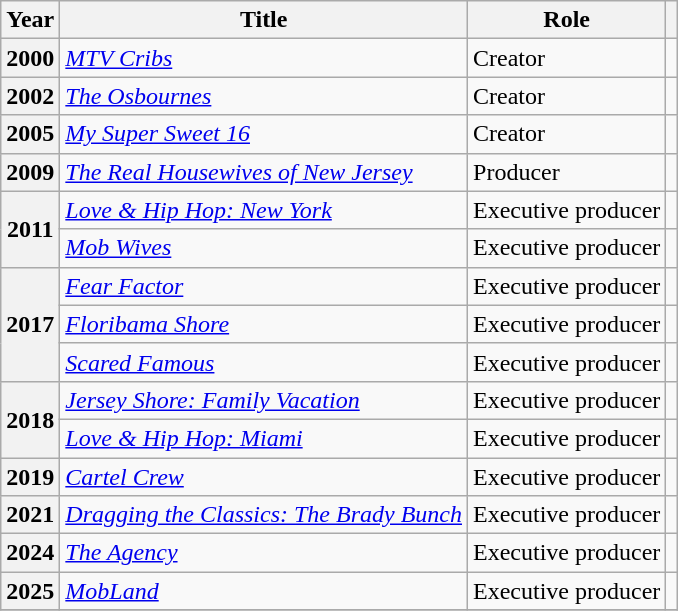<table class="wikitable plainrowheaders sortable">
<tr>
<th scope="col">Year</th>
<th scope="col">Title</th>
<th scope="col">Role</th>
<th scope="col" class="unsortable"></th>
</tr>
<tr>
<th scope="row">2000</th>
<td><em><a href='#'>MTV Cribs</a></em></td>
<td>Creator</td>
<td></td>
</tr>
<tr>
<th scope="row">2002</th>
<td><em><a href='#'>The Osbournes</a></em></td>
<td>Creator</td>
<td></td>
</tr>
<tr>
<th scope="row">2005</th>
<td><em><a href='#'>My Super Sweet 16</a></em></td>
<td>Creator</td>
<td></td>
</tr>
<tr>
<th scope="row">2009</th>
<td><em><a href='#'>The Real Housewives of New Jersey</a></em></td>
<td>Producer</td>
<td></td>
</tr>
<tr>
<th scope="row" rowspan=2>2011</th>
<td><em><a href='#'>Love & Hip Hop: New York</a></em></td>
<td>Executive producer</td>
<td></td>
</tr>
<tr>
<td><em><a href='#'>Mob Wives</a></em></td>
<td>Executive producer</td>
<td></td>
</tr>
<tr>
<th scope="row" rowspan=3>2017</th>
<td><em><a href='#'>Fear Factor</a></em></td>
<td>Executive producer</td>
<td></td>
</tr>
<tr>
<td><em><a href='#'>Floribama Shore</a></em></td>
<td>Executive producer</td>
<td></td>
</tr>
<tr>
<td><em><a href='#'>Scared Famous</a></em></td>
<td>Executive producer</td>
<td></td>
</tr>
<tr>
<th scope="row" rowspan=2>2018</th>
<td><em><a href='#'>Jersey Shore: Family Vacation</a></em></td>
<td>Executive producer</td>
<td></td>
</tr>
<tr>
<td><em><a href='#'>Love & Hip Hop: Miami</a></em></td>
<td>Executive producer</td>
<td></td>
</tr>
<tr>
<th scope="row">2019</th>
<td><em><a href='#'>Cartel Crew</a></em></td>
<td>Executive producer</td>
<td></td>
</tr>
<tr>
<th scope="row">2021</th>
<td><em><a href='#'>Dragging the Classics: The Brady Bunch</a></em></td>
<td>Executive producer</td>
<td></td>
</tr>
<tr>
<th scope="row">2024</th>
<td><em><a href='#'>The Agency</a></em></td>
<td>Executive producer</td>
<td></td>
</tr>
<tr>
<th scope="row">2025</th>
<td><em><a href='#'>MobLand</a></em></td>
<td>Executive producer</td>
<td></td>
</tr>
<tr>
</tr>
</table>
